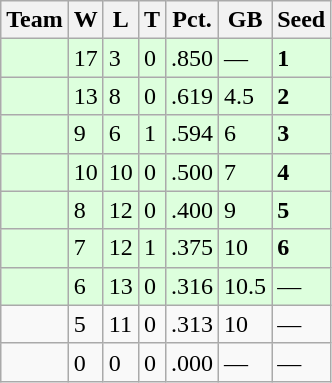<table class=wikitable>
<tr>
<th>Team</th>
<th>W</th>
<th>L</th>
<th>T</th>
<th>Pct.</th>
<th>GB</th>
<th>Seed</th>
</tr>
<tr bgcolor=ddffdd>
<td></td>
<td>17</td>
<td>3</td>
<td>0</td>
<td>.850</td>
<td>—</td>
<td><strong>1</strong></td>
</tr>
<tr bgcolor=ddffdd>
<td></td>
<td>13</td>
<td>8</td>
<td>0</td>
<td>.619</td>
<td>4.5</td>
<td><strong>2</strong></td>
</tr>
<tr bgcolor=ddffdd>
<td></td>
<td>9</td>
<td>6</td>
<td>1</td>
<td>.594</td>
<td>6</td>
<td><strong>3</strong></td>
</tr>
<tr bgcolor=ddffdd>
<td></td>
<td>10</td>
<td>10</td>
<td>0</td>
<td>.500</td>
<td>7</td>
<td><strong>4</strong></td>
</tr>
<tr bgcolor=ddffdd>
<td></td>
<td>8</td>
<td>12</td>
<td>0</td>
<td>.400</td>
<td>9</td>
<td><strong>5</strong></td>
</tr>
<tr bgcolor=ddffdd>
<td></td>
<td>7</td>
<td>12</td>
<td>1</td>
<td>.375</td>
<td>10</td>
<td><strong>6</strong></td>
</tr>
<tr bgcolor=ddffdd>
<td></td>
<td>6</td>
<td>13</td>
<td>0</td>
<td>.316</td>
<td>10.5</td>
<td>—</td>
</tr>
<tr>
<td></td>
<td>5</td>
<td>11</td>
<td>0</td>
<td>.313</td>
<td>10</td>
<td>—</td>
</tr>
<tr>
<td></td>
<td>0</td>
<td>0</td>
<td>0</td>
<td>.000</td>
<td>—</td>
<td>—</td>
</tr>
</table>
